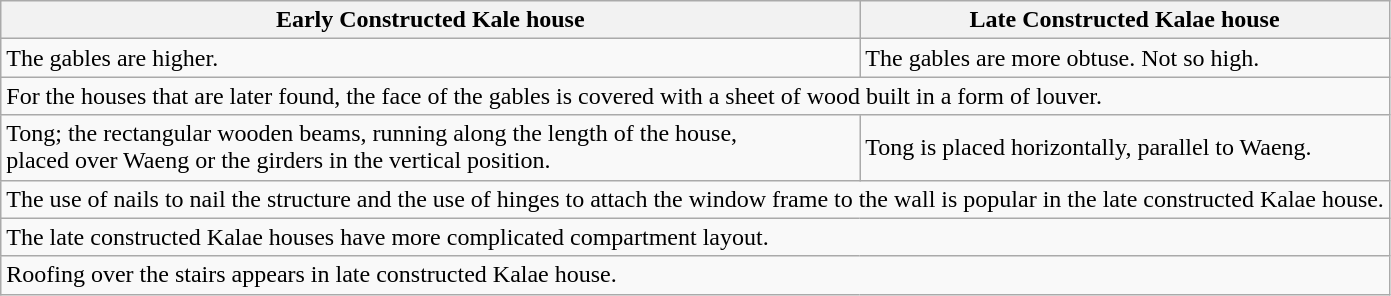<table class="wikitable">
<tr>
<th>Early Constructed Kale house</th>
<th>Late Constructed Kalae house</th>
</tr>
<tr>
<td>The gables are higher.</td>
<td>The gables are more obtuse. Not so high.</td>
</tr>
<tr>
<td colspan="2">For the houses that are later found, the face of the gables is covered with a sheet of wood built in a form of louver.</td>
</tr>
<tr>
<td>Tong; the rectangular wooden beams, running along the length of the house,<br>placed over Waeng or the girders in the vertical position.</td>
<td>Tong is placed horizontally, parallel to Waeng.</td>
</tr>
<tr>
<td colspan="2">The use of nails to nail the structure and the use of hinges to attach the window frame to the wall is popular in the late constructed Kalae house.</td>
</tr>
<tr>
<td colspan="2">The late constructed Kalae houses have more complicated compartment layout.</td>
</tr>
<tr>
<td colspan="2">Roofing over the stairs appears in late constructed Kalae house.</td>
</tr>
</table>
